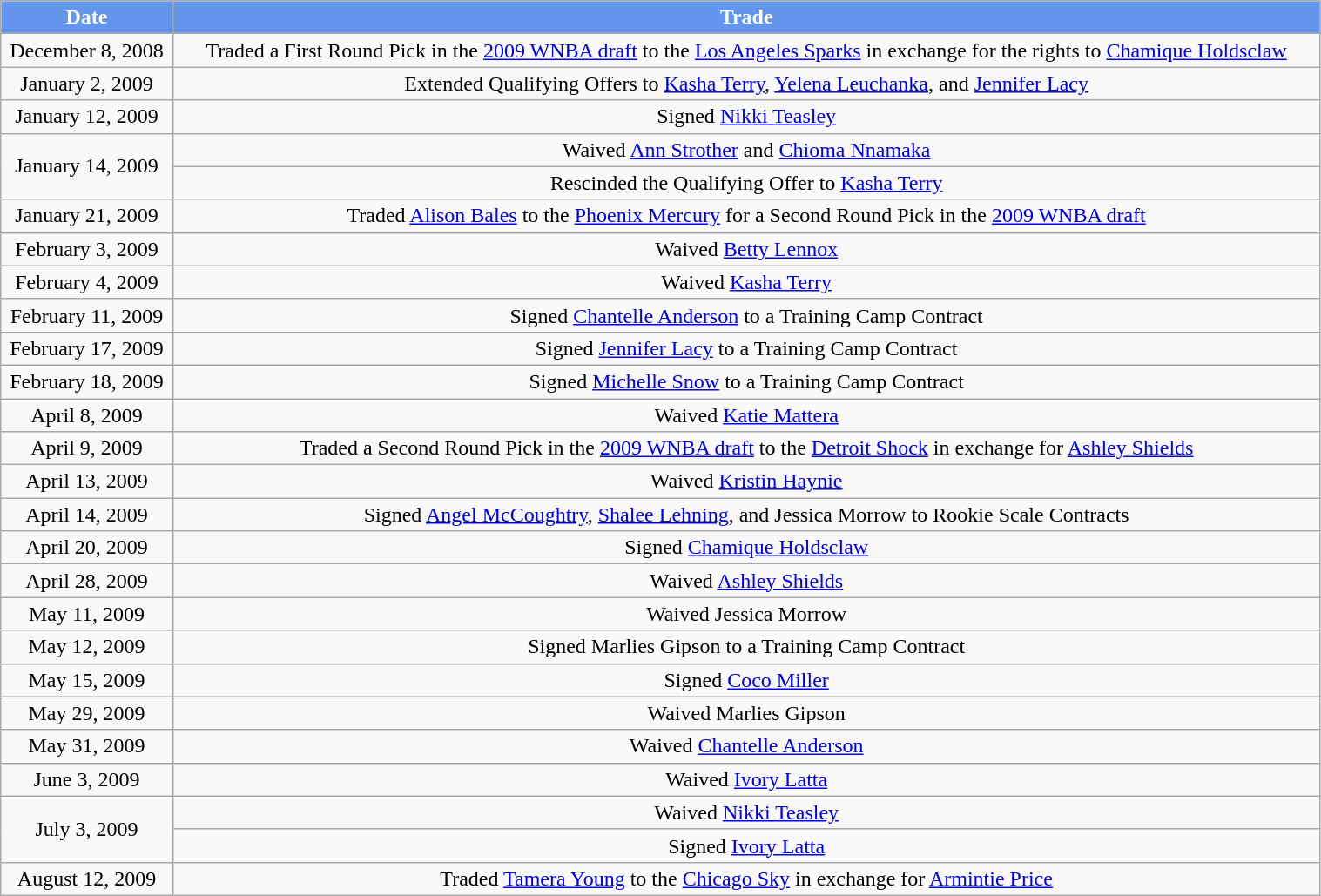<table class="wikitable" style="width:80%; text-align:center;">
<tr>
<th style="background:#6495ED;color:white; width=75">Date</th>
<th style="background:#6495ED;color:white;" colspan=2>Trade</th>
</tr>
<tr>
<td>December 8, 2008</td>
<td>Traded a First Round Pick in the <a href='#'>2009 WNBA draft</a> to the <a href='#'>Los Angeles Sparks</a> in exchange for the rights to <a href='#'>Chamique Holdsclaw</a></td>
</tr>
<tr>
<td>January 2, 2009</td>
<td>Extended Qualifying Offers to <a href='#'>Kasha Terry</a>, <a href='#'>Yelena Leuchanka</a>, and <a href='#'>Jennifer Lacy</a></td>
</tr>
<tr>
<td>January 12, 2009</td>
<td>Signed <a href='#'>Nikki Teasley</a></td>
</tr>
<tr>
<td rowspan=2>January 14, 2009</td>
<td>Waived <a href='#'>Ann Strother</a> and <a href='#'>Chioma Nnamaka</a></td>
</tr>
<tr>
<td>Rescinded the Qualifying Offer to <a href='#'>Kasha Terry</a></td>
</tr>
<tr>
<td>January 21, 2009</td>
<td>Traded <a href='#'>Alison Bales</a> to the <a href='#'>Phoenix Mercury</a> for a Second Round Pick in the <a href='#'>2009 WNBA draft</a></td>
</tr>
<tr>
<td>February 3, 2009</td>
<td>Waived <a href='#'>Betty Lennox</a></td>
</tr>
<tr>
<td>February 4, 2009</td>
<td>Waived <a href='#'>Kasha Terry</a></td>
</tr>
<tr>
<td>February 11, 2009</td>
<td>Signed <a href='#'>Chantelle Anderson</a> to a Training Camp Contract</td>
</tr>
<tr>
<td>February 17, 2009</td>
<td>Signed <a href='#'>Jennifer Lacy</a> to a Training Camp Contract</td>
</tr>
<tr>
<td>February 18, 2009</td>
<td>Signed <a href='#'>Michelle Snow</a> to a Training Camp Contract</td>
</tr>
<tr>
<td>April 8, 2009</td>
<td>Waived <a href='#'>Katie Mattera</a></td>
</tr>
<tr>
<td>April 9, 2009</td>
<td>Traded a Second Round Pick in the <a href='#'>2009 WNBA draft</a> to the <a href='#'>Detroit Shock</a> in exchange for <a href='#'>Ashley Shields</a></td>
</tr>
<tr>
<td>April 13, 2009</td>
<td>Waived <a href='#'>Kristin Haynie</a></td>
</tr>
<tr>
<td>April 14, 2009</td>
<td>Signed <a href='#'>Angel McCoughtry</a>, <a href='#'>Shalee Lehning</a>, and Jessica Morrow to Rookie Scale Contracts</td>
</tr>
<tr>
<td>April 20, 2009</td>
<td>Signed <a href='#'>Chamique Holdsclaw</a></td>
</tr>
<tr>
<td>April 28, 2009</td>
<td>Waived <a href='#'>Ashley Shields</a></td>
</tr>
<tr>
<td>May 11, 2009</td>
<td>Waived Jessica Morrow</td>
</tr>
<tr>
<td>May 12, 2009</td>
<td>Signed Marlies Gipson to a Training Camp Contract</td>
</tr>
<tr>
<td>May 15, 2009</td>
<td>Signed <a href='#'>Coco Miller</a></td>
</tr>
<tr>
<td>May 29, 2009</td>
<td>Waived Marlies Gipson</td>
</tr>
<tr>
<td>May 31, 2009</td>
<td>Waived <a href='#'>Chantelle Anderson</a></td>
</tr>
<tr>
<td>June 3, 2009</td>
<td>Waived <a href='#'>Ivory Latta</a></td>
</tr>
<tr>
<td rowspan=2>July 3, 2009</td>
<td>Waived <a href='#'>Nikki Teasley</a></td>
</tr>
<tr>
<td>Signed <a href='#'>Ivory Latta</a></td>
</tr>
<tr>
<td>August 12, 2009</td>
<td>Traded <a href='#'>Tamera Young</a> to the <a href='#'>Chicago Sky</a> in exchange for <a href='#'>Armintie Price</a></td>
</tr>
</table>
